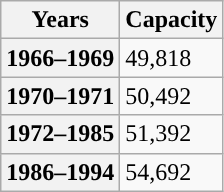<table class="wikitable">
<tr>
<th scope="row">Years</th>
<th scope="row">Capacity</th>
</tr>
<tr>
<th scope="row">1966–1969</th>
<td>49,818</td>
</tr>
<tr>
<th scope="row">1970–1971</th>
<td>50,492</td>
</tr>
<tr>
<th scope="row">1972–1985</th>
<td>51,392</td>
</tr>
<tr>
<th scope="row">1986–1994</th>
<td>54,692</td>
</tr>
</table>
